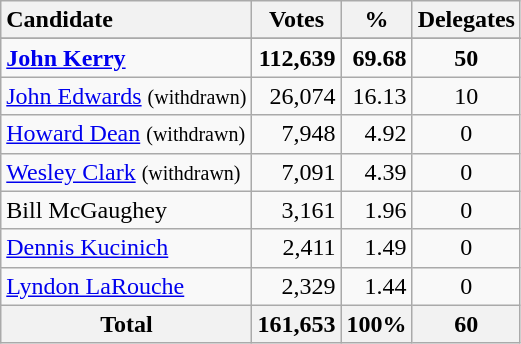<table class="wikitable sortable plainrowheaders" style="text-align:right;">
<tr>
<th style="text-align:left;">Candidate</th>
<th>Votes</th>
<th>%</th>
<th>Delegates</th>
</tr>
<tr>
</tr>
<tr>
<td style="text-align:left;"><strong><a href='#'>John Kerry</a></strong></td>
<td><strong>112,639</strong></td>
<td><strong>69.68</strong></td>
<td style="text-align:center;"><strong>50</strong></td>
</tr>
<tr>
<td style="text-align:left;"><a href='#'>John Edwards</a> <small>(withdrawn)</small></td>
<td>26,074</td>
<td>16.13</td>
<td style="text-align:center;">10</td>
</tr>
<tr>
<td style="text-align:left;"><a href='#'>Howard Dean</a> <small>(withdrawn)</small></td>
<td>7,948</td>
<td>4.92</td>
<td style="text-align:center;">0</td>
</tr>
<tr>
<td style="text-align:left;"><a href='#'>Wesley Clark</a> <small>(withdrawn)</small></td>
<td>7,091</td>
<td>4.39</td>
<td style="text-align:center;">0</td>
</tr>
<tr>
<td style="text-align:left;">Bill McGaughey</td>
<td>3,161</td>
<td>1.96</td>
<td style="text-align:center;">0</td>
</tr>
<tr>
<td style="text-align:left;"><a href='#'>Dennis Kucinich</a></td>
<td>2,411</td>
<td>1.49</td>
<td style="text-align:center;">0</td>
</tr>
<tr>
<td style="text-align:left;"><a href='#'>Lyndon LaRouche</a></td>
<td>2,329</td>
<td>1.44</td>
<td style="text-align:center;">0</td>
</tr>
<tr class="sortbottom">
<th>Total</th>
<th>161,653</th>
<th>100%</th>
<th>60</th>
</tr>
</table>
